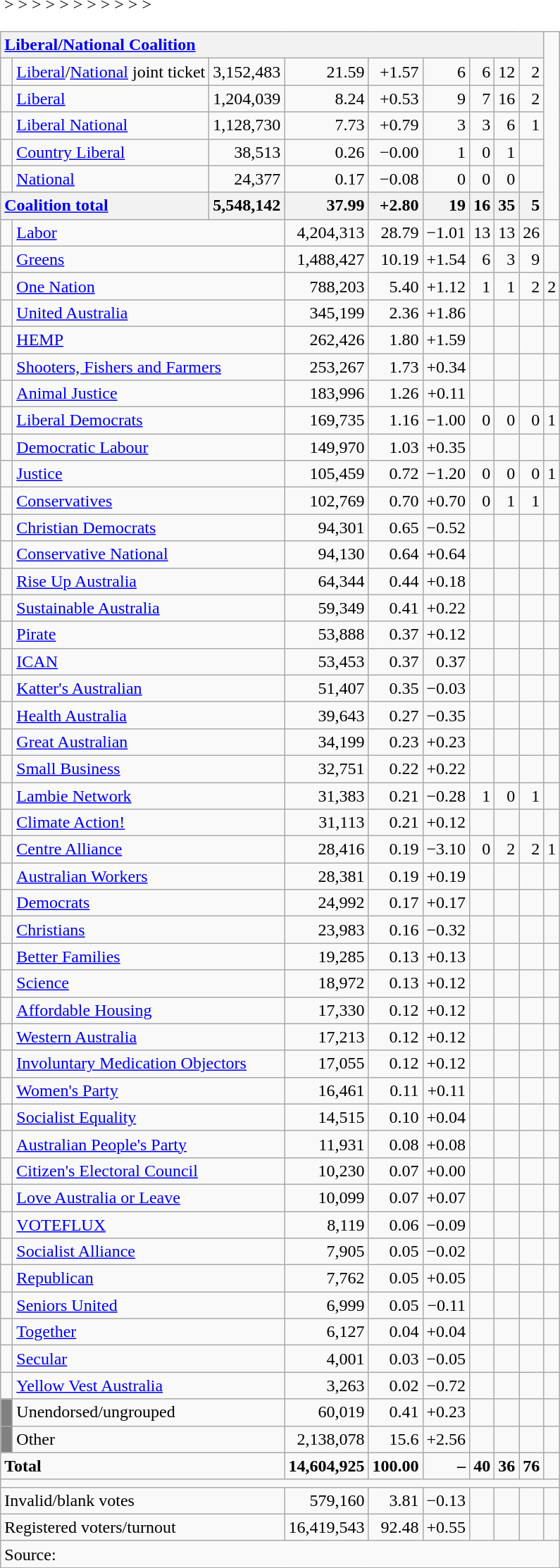<table class="wikitable" style="text-align:right;>
<tr>
<th colspan=3 rowspan=2>Party</th>
<th rowspan=2>Votes</th>
<th rowspan=2>%</th>
<th rowspan=2>±</th>
<th colspan=4>Seats</th>
</tr>
<tr>
<th>Seats<br>won</th>
<th>Not<br>up</th>
<th>New<br>total</th>
<th>Seat<br>change</th>
</tr>
<tr>
<td rowspan="7"> </td>
<th colspan="9" style="text-align:left;"><a href='#'>Liberal/National Coalition</a></th>
</tr>
<tr>
<td> </td>
<td align=left><a href='#'>Liberal</a>/<a href='#'>National</a> joint ticket</td>
<td>3,152,483</td>
<td>21.59</td>
<td>+1.57</td>
<td>6</td>
<td>6</td>
<td>12</td>
<td> 2</td>
</tr>
<tr>
<td> </td>
<td align=left><a href='#'>Liberal</a></td>
<td>1,204,039</td>
<td>8.24</td>
<td>+0.53</td>
<td>9</td>
<td>7</td>
<td>16</td>
<td> 2</td>
</tr>
<tr>
<td> </td>
<td align=left><a href='#'>Liberal National</a> </td>
<td>1,128,730</td>
<td>7.73</td>
<td>+0.79</td>
<td>3</td>
<td>3</td>
<td>6</td>
<td> 1</td>
</tr>
<tr>
<td> </td>
<td align=left><a href='#'>Country Liberal</a> </td>
<td>38,513</td>
<td>0.26</td>
<td>−0.00</td>
<td>1</td>
<td>0</td>
<td>1</td>
<td></td>
</tr>
<tr>
<td> </td>
<td align=left><a href='#'>National</a></td>
<td>24,377</td>
<td>0.17</td>
<td>−0.08</td>
<td>0</td>
<td>0</td>
<td>0</td>
<td></td>
</tr>
<tr>
<th colspan="2" style="text-align:left;"><a href='#'>Coalition total</a></th>
<th style="text-align:right;">5,548,142</th>
<th style="text-align:right;">37.99</th>
<th style="text-align:right;">+2.80</th>
<th style="text-align:right;">19</th>
<th style="text-align:right;">16</th>
<th style="text-align:right;">35</th>
<th style="text-align:right;"> 5</th>
</tr>
<tr>
<td> </td>
<td style="text-align:left;" colspan="2"><a href='#'>Labor</a></td>
<td>4,204,313</td>
<td>28.79</td>
<td>−1.01</td>
<td>13</td>
<td>13</td>
<td>26</td>
<td></td>
</tr>
<tr>
<td> </td>
<td style="text-align:left;" colspan="2"><a href='#'>Greens</a></td>
<td>1,488,427</td>
<td>10.19</td>
<td>+1.54</td>
<td>6</td>
<td>3</td>
<td>9</td>
<td></td>
</tr>
<tr>
<td> </td>
<td style="text-align:left;" colspan="2"><a href='#'>One Nation</a></td>
<td>788,203</td>
<td>5.40</td>
<td>+1.12</td>
<td>1</td>
<td>1</td>
<td>2</td>
<td> 2</td>
</tr>
<tr <noinclude>>
<td> </td>
<td style="text-align:left;" colspan="2"><a href='#'>United Australia</a></td>
<td>345,199</td>
<td>2.36</td>
<td>+1.86</td>
<td></td>
<td></td>
<td></td>
<td></td>
</tr>
<tr>
<td> </td>
<td style="text-align:left;" colspan="2"><a href='#'>HEMP</a></td>
<td>262,426</td>
<td>1.80</td>
<td>+1.59</td>
<td></td>
<td></td>
<td></td>
<td></td>
</tr>
<tr>
<td> </td>
<td style="text-align:left;" colspan="2"><a href='#'>Shooters, Fishers and Farmers</a></td>
<td>253,267</td>
<td>1.73</td>
<td>+0.34</td>
<td></td>
<td></td>
<td></td>
<td></td>
</tr>
<tr>
<td> </td>
<td style="text-align:left;" colspan="2"><a href='#'>Animal Justice</a></td>
<td>183,996</td>
<td>1.26</td>
<td>+0.11</td>
<td></td>
<td></td>
<td></td>
<td></td>
</tr>
<tr </noinclude>>
<td> </td>
<td style="text-align:left;" colspan="2"><a href='#'>Liberal Democrats</a></td>
<td>169,735</td>
<td>1.16</td>
<td>−1.00</td>
<td>0</td>
<td>0</td>
<td>0</td>
<td> 1</td>
</tr>
<tr <noinclude>>
<td> </td>
<td style="text-align:left;" colspan="2"><a href='#'>Democratic Labour</a></td>
<td>149,970</td>
<td>1.03</td>
<td>+0.35</td>
<td></td>
<td></td>
<td></td>
<td></td>
</tr>
<tr </noinclude>>
<td> </td>
<td style="text-align:left;" colspan="2"><a href='#'>Justice</a></td>
<td>105,459</td>
<td>0.72</td>
<td>−1.20</td>
<td>0</td>
<td>0</td>
<td>0</td>
<td> 1</td>
</tr>
<tr>
<td> </td>
<td style="text-align:left;" colspan="2"><a href='#'>Conservatives</a></td>
<td>102,769</td>
<td>0.70</td>
<td>+0.70</td>
<td>0</td>
<td>1</td>
<td>1</td>
<td></td>
</tr>
<tr <noinclude>>
<td> </td>
<td style="text-align:left;" colspan="2"><a href='#'>Christian Democrats</a></td>
<td>94,301</td>
<td>0.65</td>
<td>−0.52</td>
<td></td>
<td></td>
<td></td>
<td></td>
</tr>
<tr>
<td> </td>
<td style="text-align:left;" colspan="2"><a href='#'>Conservative National</a></td>
<td>94,130</td>
<td>0.64</td>
<td>+0.64</td>
<td></td>
<td></td>
<td></td>
<td></td>
</tr>
<tr>
<td> </td>
<td style="text-align:left;" colspan="2"><a href='#'>Rise Up Australia</a></td>
<td>64,344</td>
<td>0.44</td>
<td>+0.18</td>
<td></td>
<td></td>
<td></td>
<td></td>
</tr>
<tr>
<td> </td>
<td style="text-align:left;" colspan="2"><a href='#'>Sustainable Australia</a></td>
<td>59,349</td>
<td>0.41</td>
<td>+0.22</td>
<td></td>
<td></td>
<td></td>
<td></td>
</tr>
<tr>
<td> </td>
<td style="text-align:left;" colspan="2"><a href='#'>Pirate</a></td>
<td>53,888</td>
<td>0.37</td>
<td>+0.12</td>
<td></td>
<td></td>
<td></td>
<td></td>
</tr>
<tr>
<td> </td>
<td style="text-align:left;" colspan="2"><a href='#'>ICAN</a></td>
<td>53,453</td>
<td>0.37</td>
<td>0.37</td>
<td></td>
<td></td>
<td></td>
<td></td>
</tr>
<tr>
<td> </td>
<td style="text-align:left;" colspan="2"><a href='#'>Katter's Australian</a></td>
<td>51,407</td>
<td>0.35</td>
<td>−0.03</td>
<td></td>
<td></td>
<td></td>
<td></td>
</tr>
<tr>
<td> </td>
<td style="text-align:left;" colspan="2"><a href='#'>Health Australia</a></td>
<td>39,643</td>
<td>0.27</td>
<td>−0.35</td>
<td></td>
<td></td>
<td></td>
<td></td>
</tr>
<tr>
<td> </td>
<td style="text-align:left;" colspan="2"><a href='#'>Great Australian</a></td>
<td>34,199</td>
<td>0.23</td>
<td>+0.23</td>
<td></td>
<td></td>
<td></td>
<td></td>
</tr>
<tr>
<td> </td>
<td style="text-align:left;" colspan="2"><a href='#'>Small Business</a></td>
<td>32,751</td>
<td>0.22</td>
<td>+0.22</td>
<td></td>
<td></td>
<td></td>
<td></td>
</tr>
<tr </noinclude>>
<td> </td>
<td style="text-align:left;" colspan="2"><a href='#'>Lambie Network</a></td>
<td>31,383</td>
<td>0.21</td>
<td>−0.28</td>
<td>1</td>
<td>0</td>
<td>1</td>
<td></td>
</tr>
<tr <noinclude>>
<td> </td>
<td style="text-align:left;" colspan="2"><a href='#'>Climate Action!</a></td>
<td>31,113</td>
<td>0.21</td>
<td>+0.12</td>
<td></td>
<td></td>
<td></td>
<td></td>
</tr>
<tr </noinclude>>
<td> </td>
<td style="text-align:left;" colspan="2"><a href='#'>Centre Alliance</a></td>
<td>28,416</td>
<td>0.19</td>
<td>−3.10</td>
<td>0</td>
<td>2</td>
<td>2</td>
<td> 1</td>
</tr>
<tr <noinclude>>
<td> </td>
<td style="text-align:left;" colspan="2"><a href='#'>Australian Workers</a></td>
<td>28,381</td>
<td>0.19</td>
<td>+0.19</td>
<td></td>
<td></td>
<td></td>
<td></td>
</tr>
<tr>
<td> </td>
<td style="text-align:left;" colspan="2"><a href='#'>Democrats</a></td>
<td>24,992</td>
<td>0.17</td>
<td>+0.17</td>
<td></td>
<td></td>
<td></td>
<td></td>
</tr>
<tr>
<td> </td>
<td style="text-align:left;" colspan="2"><a href='#'>Christians</a></td>
<td>23,983</td>
<td>0.16</td>
<td>−0.32</td>
<td></td>
<td></td>
<td></td>
<td></td>
</tr>
<tr>
<td> </td>
<td style="text-align:left;" colspan="2"><a href='#'>Better Families</a></td>
<td>19,285</td>
<td>0.13</td>
<td>+0.13</td>
<td></td>
<td></td>
<td></td>
<td></td>
</tr>
<tr>
<td> </td>
<td style="text-align:left;" colspan="2"><a href='#'>Science</a></td>
<td>18,972</td>
<td>0.13</td>
<td>+0.12</td>
<td></td>
<td></td>
<td></td>
<td></td>
</tr>
<tr>
<td> </td>
<td style="text-align:left;" colspan="2"><a href='#'>Affordable Housing</a></td>
<td>17,330</td>
<td>0.12</td>
<td>+0.12</td>
<td></td>
<td></td>
<td></td>
<td></td>
</tr>
<tr>
<td> </td>
<td style="text-align:left;" colspan="2"><a href='#'>Western Australia</a></td>
<td>17,213</td>
<td>0.12</td>
<td>+0.12</td>
<td></td>
<td></td>
<td></td>
<td></td>
</tr>
<tr>
<td> </td>
<td style="text-align:left;" colspan="2"><a href='#'>Involuntary Medication Objectors</a></td>
<td>17,055</td>
<td>0.12</td>
<td>+0.12</td>
<td></td>
<td></td>
<td></td>
<td></td>
</tr>
<tr>
<td> </td>
<td style="text-align:left;" colspan="2"><a href='#'>Women's Party</a></td>
<td>16,461</td>
<td>0.11</td>
<td>+0.11</td>
<td></td>
<td></td>
<td></td>
<td></td>
</tr>
<tr>
<td> </td>
<td style="text-align:left;" colspan="2"><a href='#'>Socialist Equality</a></td>
<td>14,515</td>
<td>0.10</td>
<td>+0.04</td>
<td></td>
<td></td>
<td></td>
<td></td>
</tr>
<tr>
<td> </td>
<td style="text-align:left;" colspan="2"><a href='#'>Australian People's Party</a></td>
<td>11,931</td>
<td>0.08</td>
<td>+0.08</td>
<td></td>
<td></td>
<td></td>
<td></td>
</tr>
<tr>
<td> </td>
<td style="text-align:left;" colspan="2"><a href='#'>Citizen's Electoral Council</a></td>
<td>10,230</td>
<td>0.07</td>
<td>+0.00</td>
<td></td>
<td></td>
<td></td>
<td></td>
</tr>
<tr>
<td> </td>
<td style="text-align:left;" colspan="2"><a href='#'>Love Australia or Leave</a></td>
<td>10,099</td>
<td>0.07</td>
<td>+0.07</td>
<td></td>
<td></td>
<td></td>
<td></td>
</tr>
<tr>
<td> </td>
<td style="text-align:left;" colspan="2"><a href='#'>VOTEFLUX</a></td>
<td>8,119</td>
<td>0.06</td>
<td>−0.09</td>
<td></td>
<td></td>
<td></td>
<td></td>
</tr>
<tr>
<td> </td>
<td style="text-align:left;" colspan="2"><a href='#'>Socialist Alliance</a></td>
<td>7,905</td>
<td>0.05</td>
<td>−0.02</td>
<td></td>
<td></td>
<td></td>
<td></td>
</tr>
<tr>
<td> </td>
<td style="text-align:left;" colspan="2"><a href='#'>Republican</a></td>
<td>7,762</td>
<td>0.05</td>
<td>+0.05</td>
<td></td>
<td></td>
<td></td>
<td></td>
</tr>
<tr>
<td> </td>
<td style="text-align:left;" colspan="2"><a href='#'>Seniors United</a></td>
<td>6,999</td>
<td>0.05</td>
<td>−0.11</td>
<td></td>
<td></td>
<td></td>
<td></td>
</tr>
<tr>
<td> </td>
<td style="text-align:left;" colspan="2"><a href='#'>Together</a></td>
<td>6,127</td>
<td>0.04</td>
<td>+0.04</td>
<td></td>
<td></td>
<td></td>
<td></td>
</tr>
<tr>
<td> </td>
<td style="text-align:left;" colspan="2"><a href='#'>Secular</a></td>
<td>4,001</td>
<td>0.03</td>
<td>−0.05</td>
<td></td>
<td></td>
<td></td>
<td></td>
</tr>
<tr>
<td> </td>
<td style="text-align:left;" colspan="2"><a href='#'>Yellow Vest Australia</a></td>
<td>3,263</td>
<td>0.02</td>
<td>−0.72</td>
<td></td>
<td></td>
<td></td>
<td></td>
</tr>
<tr>
<td style="background:gray;"> </td>
<td style="text-align:left;" colspan="2">Unendorsed/ungrouped</td>
<td>60,019</td>
<td>0.41</td>
<td>+0.23</td>
<td></td>
<td></td>
<td></td>
<td></td>
</tr>
<tr </noinclude><includeonly>>
<td style="background:gray;"> </td>
<td style="text-align:left;" colspan="2">Other</td>
<td>2,138,078</td>
<td>15.6</td>
<td>+2.56</td>
<td></td>
<td></td>
<td></td>
<td></td>
</tr>
<tr </includeonly>>
<td align=left colspan=3><strong>Total</strong></td>
<td><strong>14,604,925</strong></td>
<td><strong>100.00</strong></td>
<td><strong>–</strong></td>
<td><strong>40</strong></td>
<td><strong>36</strong></td>
<td><strong>76</strong></td>
<td></td>
</tr>
<tr>
<td colspan=10></td>
</tr>
<tr>
<td align=left colspan=3>Invalid/blank votes</td>
<td>579,160</td>
<td>3.81</td>
<td>−0.13</td>
<td></td>
<td></td>
<td></td>
<td></td>
</tr>
<tr>
<td align=left colspan=3>Registered voters/turnout</td>
<td>16,419,543</td>
<td>92.48</td>
<td>+0.55</td>
<td></td>
<td></td>
<td></td>
<td></td>
</tr>
<tr>
<td align=left colspan=10>Source: </td>
</tr>
</table>
